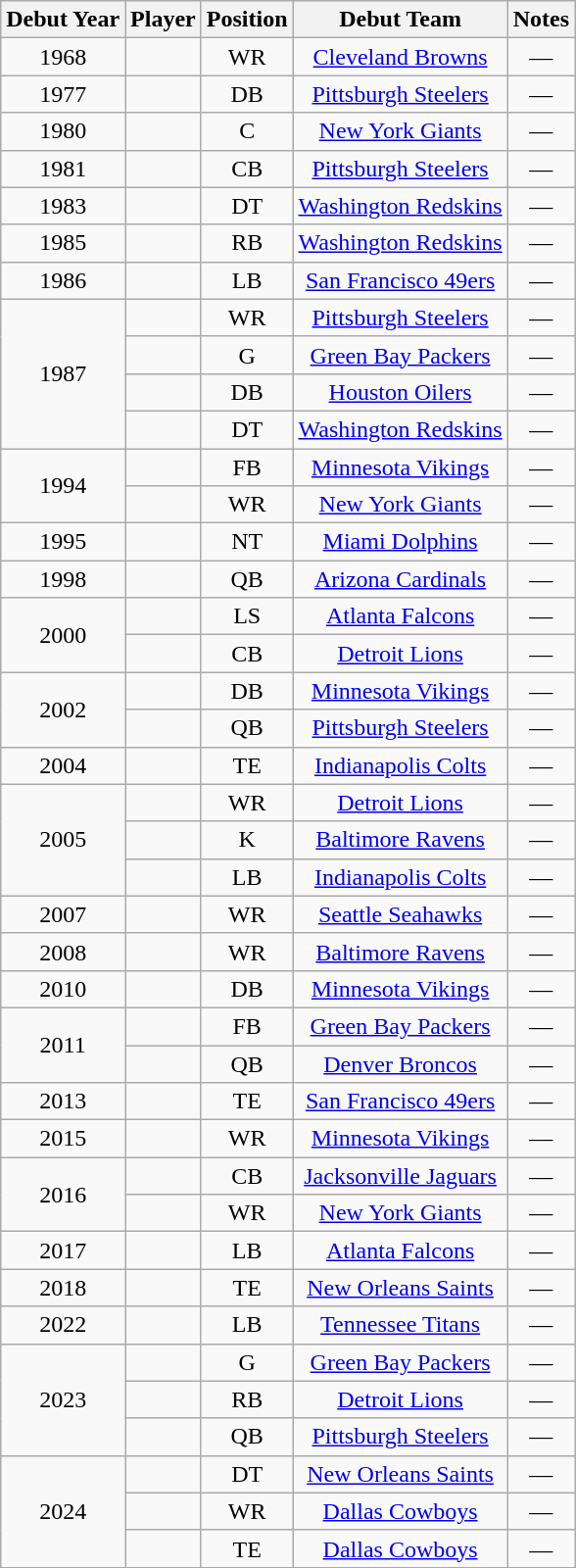<table class="wikitable sortable" style="text-align: center;">
<tr>
<th>Debut Year</th>
<th>Player</th>
<th>Position</th>
<th>Debut Team</th>
<th>Notes</th>
</tr>
<tr>
<td align="center">1968</td>
<td align="center"></td>
<td align="center">WR</td>
<td align="center"><a href='#'>Cleveland Browns</a></td>
<td align="center">—</td>
</tr>
<tr>
<td align="center">1977</td>
<td align="center"></td>
<td align="center">DB</td>
<td align="center"><a href='#'>Pittsburgh Steelers</a></td>
<td align="center">—</td>
</tr>
<tr>
<td align="center">1980</td>
<td align="center"></td>
<td align="center">C</td>
<td align="center"><a href='#'>New York Giants</a></td>
<td align="center">—</td>
</tr>
<tr>
<td align="center">1981</td>
<td align="center"></td>
<td align="center">CB</td>
<td align="center"><a href='#'>Pittsburgh Steelers</a></td>
<td align="center">—</td>
</tr>
<tr>
<td align="center">1983</td>
<td align="center"></td>
<td align="center">DT</td>
<td align="center"><a href='#'>Washington Redskins</a></td>
<td align="center">—</td>
</tr>
<tr>
<td align="center">1985</td>
<td align="center"></td>
<td align="center">RB</td>
<td align="center"><a href='#'>Washington Redskins</a></td>
<td align="center">—</td>
</tr>
<tr>
<td align="center">1986</td>
<td align="center"></td>
<td align="center">LB</td>
<td align="center"><a href='#'>San Francisco 49ers</a></td>
<td align="center">—</td>
</tr>
<tr>
<td rowspan="4">1987</td>
<td align="center"></td>
<td align="center">WR</td>
<td align="center"><a href='#'>Pittsburgh Steelers</a></td>
<td align="center">—</td>
</tr>
<tr>
<td align="center"></td>
<td align="center">G</td>
<td align="center"><a href='#'>Green Bay Packers</a></td>
<td align="center">—</td>
</tr>
<tr>
<td align="center"></td>
<td align="center">DB</td>
<td align="center"><a href='#'>Houston Oilers</a></td>
<td align="center">—</td>
</tr>
<tr>
<td align="center"></td>
<td align="center">DT</td>
<td align="center"><a href='#'>Washington Redskins</a></td>
<td align="center">—</td>
</tr>
<tr>
<td rowspan="2">1994</td>
<td align="center"></td>
<td align="center">FB</td>
<td align="center"><a href='#'>Minnesota Vikings</a></td>
<td align="center">—</td>
</tr>
<tr>
<td align="center"></td>
<td align="center">WR</td>
<td align="center"><a href='#'>New York Giants</a></td>
<td align="center">—</td>
</tr>
<tr>
<td align="center">1995</td>
<td align="center"></td>
<td align="center">NT</td>
<td align="center"><a href='#'>Miami Dolphins</a></td>
<td align="center">—</td>
</tr>
<tr>
<td align="center">1998</td>
<td align="center"></td>
<td align="center">QB</td>
<td align="center"><a href='#'>Arizona Cardinals</a></td>
<td align="center">—</td>
</tr>
<tr>
<td rowspan="2">2000</td>
<td align="center"></td>
<td align="center">LS</td>
<td align="center"><a href='#'>Atlanta Falcons</a></td>
<td align="center">—</td>
</tr>
<tr>
<td align="center"></td>
<td align="center">CB</td>
<td align="center"><a href='#'>Detroit Lions</a></td>
<td align="center">—</td>
</tr>
<tr>
<td rowspan="2">2002</td>
<td align="center"></td>
<td align="center">DB</td>
<td align="center"><a href='#'>Minnesota Vikings</a></td>
<td align="center">—</td>
</tr>
<tr>
<td align="center"></td>
<td align="center">QB</td>
<td align="center"><a href='#'>Pittsburgh Steelers</a></td>
<td align="center">—</td>
</tr>
<tr>
<td align="center">2004</td>
<td align="center"></td>
<td align="center">TE</td>
<td align="center"><a href='#'>Indianapolis Colts</a></td>
<td align="center">—</td>
</tr>
<tr>
<td rowspan="3">2005</td>
<td align="center"></td>
<td align="center">WR</td>
<td align="center"><a href='#'>Detroit Lions</a></td>
<td align="center">—</td>
</tr>
<tr>
<td align="center"></td>
<td align="center">K</td>
<td align="center"><a href='#'>Baltimore Ravens</a></td>
<td align="center">—</td>
</tr>
<tr>
<td align="center"></td>
<td align="center">LB</td>
<td align="center"><a href='#'>Indianapolis Colts</a></td>
<td align="center">—</td>
</tr>
<tr>
<td align="center">2007</td>
<td align="center"></td>
<td align="center">WR</td>
<td align="center"><a href='#'>Seattle Seahawks</a></td>
<td align="center">—</td>
</tr>
<tr>
<td align="center">2008</td>
<td align="center"></td>
<td align="center">WR</td>
<td align="center"><a href='#'>Baltimore Ravens</a></td>
<td align="center">—</td>
</tr>
<tr>
<td align="center">2010</td>
<td align="center"></td>
<td align="center">DB</td>
<td align="center"><a href='#'>Minnesota Vikings</a></td>
<td align="center">—</td>
</tr>
<tr>
<td rowspan="2">2011</td>
<td align="center"></td>
<td align="center">FB</td>
<td align="center"><a href='#'>Green Bay Packers</a></td>
<td align="center">—</td>
</tr>
<tr>
<td align="center"></td>
<td align="center">QB</td>
<td align="center"><a href='#'>Denver Broncos</a></td>
<td align="center">—</td>
</tr>
<tr>
<td align="center">2013</td>
<td align="center"></td>
<td align="center">TE</td>
<td align="center"><a href='#'>San Francisco 49ers</a></td>
<td align="center">—</td>
</tr>
<tr>
<td align="center">2015</td>
<td align="center"></td>
<td align="center">WR</td>
<td align="center"><a href='#'>Minnesota Vikings</a></td>
<td align="center">—</td>
</tr>
<tr>
<td rowspan="2">2016</td>
<td align="center"></td>
<td align="center">CB</td>
<td align="center"><a href='#'>Jacksonville Jaguars</a></td>
<td align="center">—</td>
</tr>
<tr>
<td align="center"></td>
<td align="center">WR</td>
<td align="center"><a href='#'>New York Giants</a></td>
<td align="center">—</td>
</tr>
<tr>
<td align="center">2017</td>
<td align="center"></td>
<td align="center">LB</td>
<td align="center"><a href='#'>Atlanta Falcons</a></td>
<td align="center">—</td>
</tr>
<tr>
<td align="center">2018</td>
<td align="center"></td>
<td align="center">TE</td>
<td align="center"><a href='#'>New Orleans Saints</a></td>
<td align="center">—</td>
</tr>
<tr>
<td align="center">2022</td>
<td align="center"></td>
<td align="center">LB</td>
<td align="center"><a href='#'>Tennessee Titans</a></td>
<td align="center">—</td>
</tr>
<tr>
<td rowspan="3">2023</td>
<td align="center"></td>
<td align="center">G</td>
<td align="center"><a href='#'>Green Bay Packers</a></td>
<td align="center">—</td>
</tr>
<tr>
<td align="center"></td>
<td align="center">RB</td>
<td align="center"><a href='#'>Detroit Lions</a></td>
<td align="center">—</td>
</tr>
<tr>
<td align="center"></td>
<td align="center">QB</td>
<td align="center"><a href='#'>Pittsburgh Steelers</a></td>
<td align="center">—</td>
</tr>
<tr>
<td rowspan="3">2024</td>
<td align="center"></td>
<td align="center">DT</td>
<td align="center"><a href='#'>New Orleans Saints</a></td>
<td align="center">—</td>
</tr>
<tr>
<td align="center"></td>
<td align="center">WR</td>
<td align="center"><a href='#'>Dallas Cowboys</a></td>
<td align="center">—</td>
</tr>
<tr>
<td align="center"></td>
<td align="center">TE</td>
<td align="center"><a href='#'>Dallas Cowboys</a></td>
<td align="center">—</td>
</tr>
<tr>
</tr>
</table>
